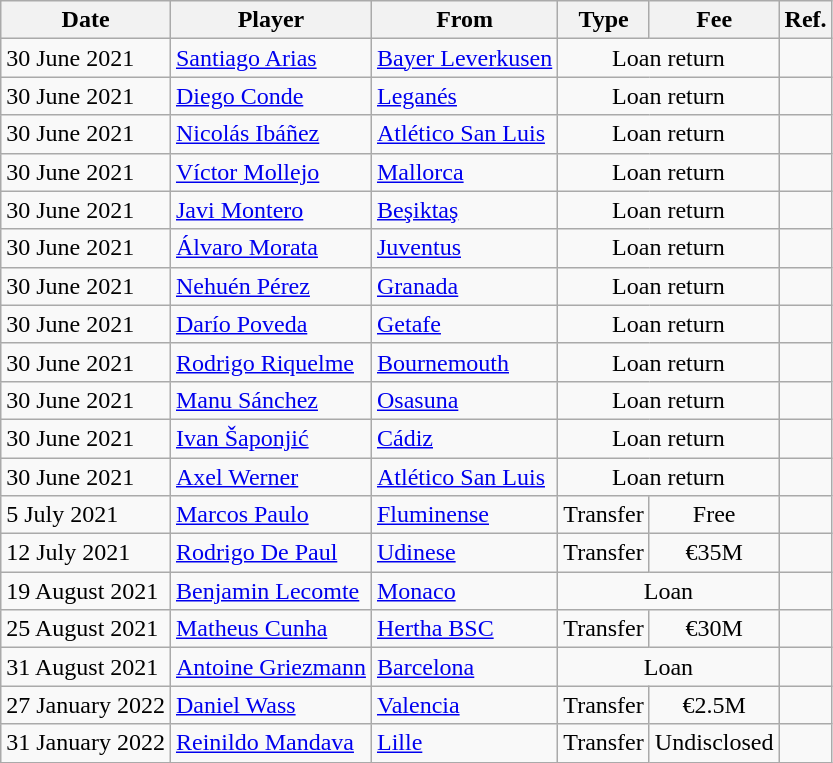<table class="wikitable">
<tr>
<th>Date</th>
<th>Player</th>
<th>From</th>
<th>Type</th>
<th>Fee</th>
<th>Ref.</th>
</tr>
<tr>
<td>30 June 2021</td>
<td> <a href='#'>Santiago Arias</a></td>
<td> <a href='#'>Bayer Leverkusen</a></td>
<td align=center colspan=2>Loan return</td>
<td align=center></td>
</tr>
<tr>
<td>30 June 2021</td>
<td> <a href='#'>Diego Conde</a></td>
<td><a href='#'>Leganés</a></td>
<td align=center colspan=2>Loan return</td>
<td align=center></td>
</tr>
<tr>
<td>30 June 2021</td>
<td> <a href='#'>Nicolás Ibáñez</a></td>
<td> <a href='#'>Atlético San Luis</a></td>
<td align=center colspan=2>Loan return</td>
<td align=center></td>
</tr>
<tr>
<td>30 June 2021</td>
<td> <a href='#'>Víctor Mollejo</a></td>
<td><a href='#'>Mallorca</a></td>
<td align=center colspan=2>Loan return</td>
<td align=center></td>
</tr>
<tr>
<td>30 June 2021</td>
<td> <a href='#'>Javi Montero</a></td>
<td> <a href='#'>Beşiktaş</a></td>
<td align=center colspan=2>Loan return</td>
<td align=center></td>
</tr>
<tr>
<td>30 June 2021</td>
<td> <a href='#'>Álvaro Morata</a></td>
<td> <a href='#'>Juventus</a></td>
<td align=center colspan=2>Loan return</td>
<td align=center></td>
</tr>
<tr>
<td>30 June 2021</td>
<td> <a href='#'>Nehuén Pérez</a></td>
<td><a href='#'>Granada</a></td>
<td align=center colspan=2>Loan return</td>
<td align=center></td>
</tr>
<tr>
<td>30 June 2021</td>
<td> <a href='#'>Darío Poveda</a></td>
<td><a href='#'>Getafe</a></td>
<td align=center colspan=2>Loan return</td>
<td align=center></td>
</tr>
<tr>
<td>30 June 2021</td>
<td> <a href='#'>Rodrigo Riquelme</a></td>
<td> <a href='#'>Bournemouth</a></td>
<td align=center colspan=2>Loan return</td>
<td align=center></td>
</tr>
<tr>
<td>30 June 2021</td>
<td> <a href='#'>Manu Sánchez</a></td>
<td><a href='#'>Osasuna</a></td>
<td align=center colspan=2>Loan return</td>
<td align=center></td>
</tr>
<tr>
<td>30 June 2021</td>
<td> <a href='#'>Ivan Šaponjić</a></td>
<td><a href='#'>Cádiz</a></td>
<td align=center colspan=2>Loan return</td>
<td align=center></td>
</tr>
<tr>
<td>30 June 2021</td>
<td> <a href='#'>Axel Werner</a></td>
<td> <a href='#'>Atlético San Luis</a></td>
<td align=center colspan=2>Loan return</td>
<td align=center></td>
</tr>
<tr>
<td>5 July 2021</td>
<td> <a href='#'>Marcos Paulo</a></td>
<td> <a href='#'>Fluminense</a></td>
<td align=center>Transfer</td>
<td align=center>Free</td>
<td align=center></td>
</tr>
<tr>
<td>12 July 2021</td>
<td> <a href='#'>Rodrigo De Paul</a></td>
<td> <a href='#'>Udinese</a></td>
<td align=center>Transfer</td>
<td align=center>€35M</td>
<td align=center></td>
</tr>
<tr>
<td>19 August 2021</td>
<td> <a href='#'>Benjamin Lecomte</a></td>
<td> <a href='#'>Monaco</a></td>
<td align=center colspan=2>Loan</td>
<td align=center></td>
</tr>
<tr>
<td>25 August 2021</td>
<td> <a href='#'>Matheus Cunha</a></td>
<td> <a href='#'>Hertha BSC</a></td>
<td align=center>Transfer</td>
<td align=center>€30M</td>
<td align=center></td>
</tr>
<tr>
<td>31 August 2021</td>
<td> <a href='#'>Antoine Griezmann</a></td>
<td><a href='#'>Barcelona</a></td>
<td align=center colspan=2>Loan</td>
<td align=center></td>
</tr>
<tr>
<td>27 January 2022</td>
<td> <a href='#'>Daniel Wass</a></td>
<td><a href='#'>Valencia</a></td>
<td align=center>Transfer</td>
<td align=center>€2.5M</td>
<td align=center></td>
</tr>
<tr>
<td>31 January 2022</td>
<td> <a href='#'>Reinildo Mandava</a></td>
<td> <a href='#'>Lille</a></td>
<td align=center>Transfer</td>
<td align=center>Undisclosed</td>
<td align=center></td>
</tr>
</table>
